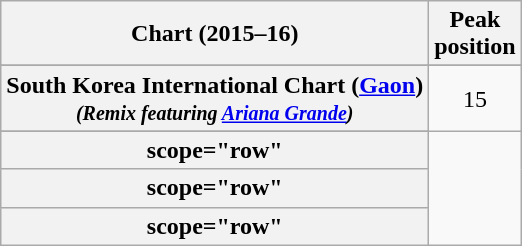<table class="wikitable plainrowheaders sortable" style="text-align:center;">
<tr>
<th scope="col">Chart (2015–16)</th>
<th scope="col">Peak<br>position</th>
</tr>
<tr>
</tr>
<tr>
<th scope="row">South Korea International Chart (<a href='#'>Gaon</a>)<br><small><em>(Remix featuring <a href='#'>Ariana Grande</a>)</em></small></th>
<td>15</td>
</tr>
<tr>
</tr>
<tr>
</tr>
<tr>
<th>scope="row" </th>
</tr>
<tr>
<th>scope="row" </th>
</tr>
<tr>
<th>scope="row" </th>
</tr>
</table>
